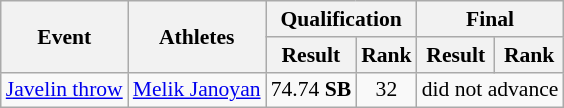<table class="wikitable" border="1" style="font-size:90%">
<tr>
<th rowspan="2">Event</th>
<th rowspan="2">Athletes</th>
<th colspan="2">Qualification</th>
<th colspan="2">Final</th>
</tr>
<tr>
<th>Result</th>
<th>Rank</th>
<th>Result</th>
<th>Rank</th>
</tr>
<tr>
<td><a href='#'>Javelin throw</a></td>
<td><a href='#'>Melik Janoyan</a></td>
<td align=center>74.74 <strong>SB</strong></td>
<td align=center>32</td>
<td align=center colspan="2">did not advance</td>
</tr>
</table>
